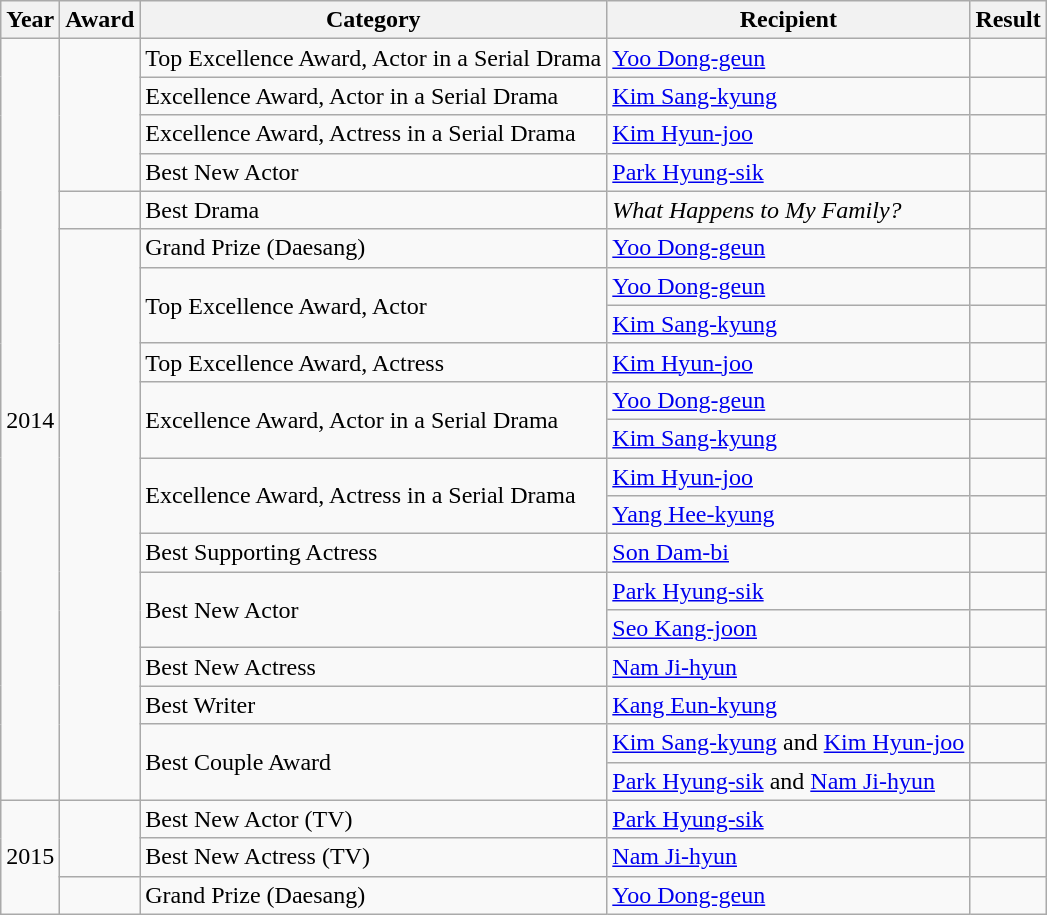<table class="wikitable">
<tr>
<th>Year</th>
<th>Award</th>
<th>Category</th>
<th>Recipient</th>
<th>Result</th>
</tr>
<tr>
<td rowspan="20">2014</td>
<td rowspan="4"></td>
<td>Top Excellence Award, Actor in a Serial Drama</td>
<td><a href='#'>Yoo Dong-geun</a></td>
<td></td>
</tr>
<tr>
<td>Excellence Award, Actor in a Serial Drama</td>
<td><a href='#'>Kim Sang-kyung</a></td>
<td></td>
</tr>
<tr>
<td>Excellence Award, Actress in a Serial Drama</td>
<td><a href='#'>Kim Hyun-joo</a></td>
<td></td>
</tr>
<tr>
<td>Best New Actor</td>
<td><a href='#'>Park Hyung-sik</a></td>
<td></td>
</tr>
<tr>
<td></td>
<td>Best Drama</td>
<td><em>What Happens to My Family?</em></td>
<td></td>
</tr>
<tr>
<td rowspan="15"></td>
<td>Grand Prize (Daesang)</td>
<td><a href='#'>Yoo Dong-geun</a></td>
<td></td>
</tr>
<tr>
<td rowspan="2">Top Excellence Award, Actor</td>
<td><a href='#'>Yoo Dong-geun</a></td>
<td></td>
</tr>
<tr>
<td><a href='#'>Kim Sang-kyung</a></td>
<td></td>
</tr>
<tr>
<td>Top Excellence Award, Actress</td>
<td><a href='#'>Kim Hyun-joo</a></td>
<td></td>
</tr>
<tr>
<td rowspan="2">Excellence Award, Actor in a Serial Drama</td>
<td><a href='#'>Yoo Dong-geun</a></td>
<td></td>
</tr>
<tr>
<td><a href='#'>Kim Sang-kyung</a></td>
<td></td>
</tr>
<tr>
<td rowspan="2">Excellence Award, Actress in a Serial Drama</td>
<td><a href='#'>Kim Hyun-joo</a></td>
<td></td>
</tr>
<tr>
<td><a href='#'>Yang Hee-kyung</a></td>
<td></td>
</tr>
<tr>
<td>Best Supporting Actress</td>
<td><a href='#'>Son Dam-bi</a></td>
<td></td>
</tr>
<tr>
<td rowspan="2">Best New Actor</td>
<td><a href='#'>Park Hyung-sik</a></td>
<td></td>
</tr>
<tr>
<td><a href='#'>Seo Kang-joon</a></td>
<td></td>
</tr>
<tr>
<td>Best New Actress</td>
<td><a href='#'>Nam Ji-hyun</a></td>
<td></td>
</tr>
<tr>
<td>Best Writer</td>
<td><a href='#'>Kang Eun-kyung</a></td>
<td></td>
</tr>
<tr>
<td rowspan="2">Best Couple Award</td>
<td><a href='#'>Kim Sang-kyung</a> and <a href='#'>Kim Hyun-joo</a></td>
<td></td>
</tr>
<tr>
<td><a href='#'>Park Hyung-sik</a> and <a href='#'>Nam Ji-hyun</a></td>
<td></td>
</tr>
<tr>
<td rowspan="3">2015</td>
<td rowspan="2"></td>
<td>Best New Actor (TV)</td>
<td><a href='#'>Park Hyung-sik</a></td>
<td></td>
</tr>
<tr>
<td>Best New Actress (TV)</td>
<td><a href='#'>Nam Ji-hyun</a></td>
<td></td>
</tr>
<tr>
<td></td>
<td>Grand Prize (Daesang)</td>
<td><a href='#'>Yoo Dong-geun</a></td>
<td></td>
</tr>
</table>
